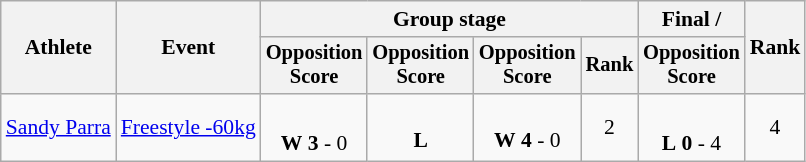<table class="wikitable" style="font-size:90%">
<tr>
<th rowspan=2>Athlete</th>
<th rowspan=2>Event</th>
<th colspan=4>Group stage</th>
<th>Final / </th>
<th rowspan=2>Rank</th>
</tr>
<tr style="font-size:95%">
<th>Opposition<br>Score</th>
<th>Opposition<br>Score</th>
<th>Opposition<br>Score</th>
<th>Rank</th>
<th>Opposition<br>Score</th>
</tr>
<tr align=center>
<td align=left><a href='#'>Sandy Parra</a></td>
<td align=left><a href='#'>Freestyle -60kg</a></td>
<td><br><strong>W</strong> <strong>3</strong> - 0 <sup></sup></td>
<td><br><strong>L</strong></td>
<td><br><strong>W</strong> <strong>4</strong> - 0</td>
<td>2 </td>
<td><br><strong>L</strong> <strong>0</strong> - 4 <sup></sup></td>
<td>4</td>
</tr>
</table>
